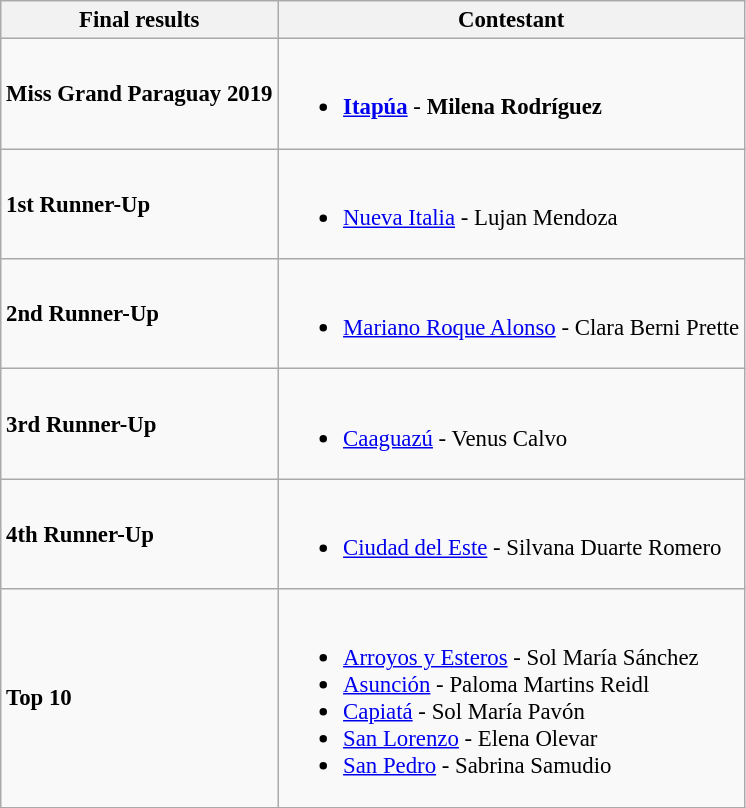<table class="wikitable" style="font-size: 95%;">
<tr>
<th>Final results</th>
<th>Contestant</th>
</tr>
<tr>
<td><strong>Miss Grand Paraguay 2019</strong></td>
<td><br><ul><li><strong> <a href='#'>Itapúa</a></strong> - <strong>Milena Rodríguez</strong></li></ul></td>
</tr>
<tr>
<td><strong>1st Runner-Up</strong></td>
<td><br><ul><li> <a href='#'>Nueva Italia</a> - Lujan Mendoza</li></ul></td>
</tr>
<tr>
<td><strong>2nd Runner-Up</strong></td>
<td><br><ul><li> <a href='#'>Mariano Roque Alonso</a> - Clara Berni Prette</li></ul></td>
</tr>
<tr>
<td><strong>3rd Runner-Up</strong></td>
<td><br><ul><li> <a href='#'>Caaguazú</a> - Venus Calvo</li></ul></td>
</tr>
<tr>
<td><strong>4th Runner-Up</strong></td>
<td><br><ul><li> <a href='#'>Ciudad del Este</a> - Silvana Duarte Romero</li></ul></td>
</tr>
<tr>
<td><strong>Top 10</strong></td>
<td><br><ul><li> <a href='#'>Arroyos y Esteros</a> - Sol María Sánchez</li><li> <a href='#'>Asunción</a> - Paloma Martins Reidl</li><li> <a href='#'>Capiatá</a> - Sol María Pavón</li><li> <a href='#'>San Lorenzo</a> - Elena Olevar</li><li> <a href='#'>San Pedro</a> - Sabrina Samudio</li></ul></td>
</tr>
</table>
